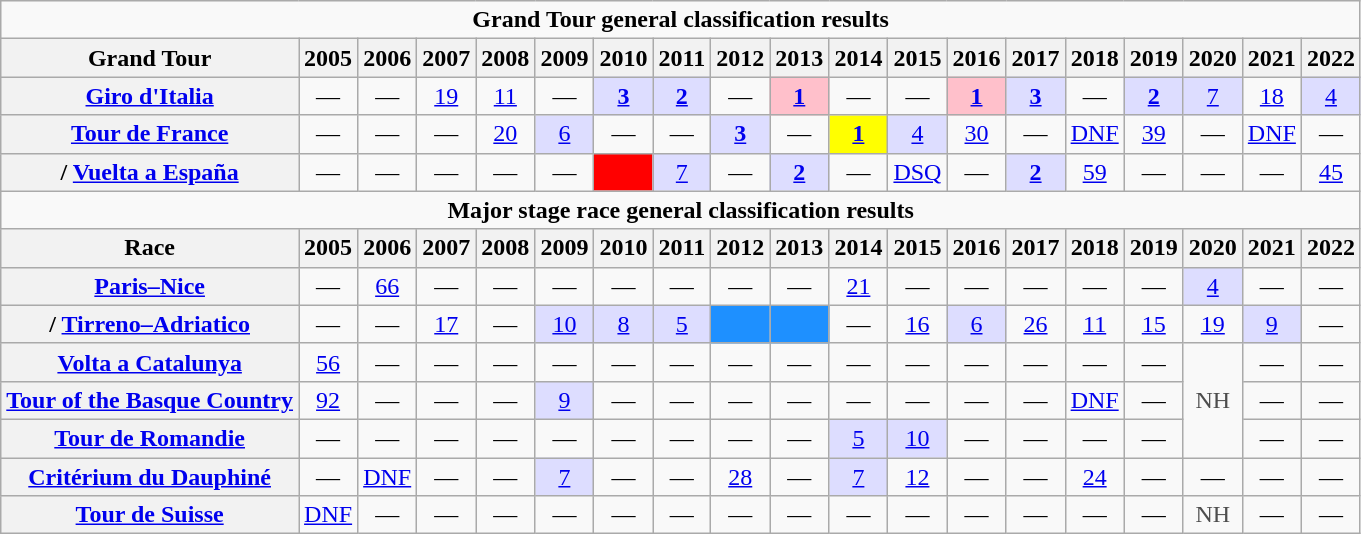<table class="wikitable plainrowheaders">
<tr>
<td colspan=19 align="center"><strong>Grand Tour general classification results</strong></td>
</tr>
<tr>
<th scope="col">Grand Tour</th>
<th scope="col">2005</th>
<th scope="col">2006</th>
<th scope="col">2007</th>
<th scope="col">2008</th>
<th scope="col">2009</th>
<th scope="col">2010</th>
<th scope="col">2011</th>
<th scope="col">2012</th>
<th scope="col">2013</th>
<th scope="col">2014</th>
<th scope="col">2015</th>
<th scope="col">2016</th>
<th scope="col">2017</th>
<th scope="col">2018</th>
<th scope="col">2019</th>
<th scope="col">2020</th>
<th scope="col">2021</th>
<th scope="col">2022</th>
</tr>
<tr style="text-align:center;">
<th scope="row"> <a href='#'>Giro d'Italia</a></th>
<td>—</td>
<td>—</td>
<td><a href='#'>19</a></td>
<td><a href='#'>11</a></td>
<td>—</td>
<td style="background:#ddf;"><a href='#'><strong>3</strong></a></td>
<td style="background:#ddf;"><a href='#'><strong>2</strong></a></td>
<td>—</td>
<td style="background:pink;"><a href='#'><strong>1</strong></a></td>
<td>—</td>
<td>—</td>
<td style="background:pink;"><a href='#'><strong>1</strong></a></td>
<td style="background:#ddf;"><a href='#'><strong>3</strong></a></td>
<td>—</td>
<td style="background:#ddf;"><a href='#'><strong>2</strong></a></td>
<td style="background:#ddf;"><a href='#'>7</a></td>
<td><a href='#'>18</a></td>
<td style="background:#ddf;"><a href='#'>4</a></td>
</tr>
<tr style="text-align:center;">
<th scope="row"> <a href='#'>Tour de France</a></th>
<td>—</td>
<td>—</td>
<td>—</td>
<td><a href='#'>20</a></td>
<td style="background:#ddf;"><a href='#'>6</a></td>
<td>—</td>
<td>—</td>
<td style="background:#ddf;"><a href='#'><strong>3</strong></a></td>
<td>—</td>
<td style="background:yellow;"><a href='#'><strong>1</strong></a></td>
<td style="background:#ddf;"><a href='#'>4</a></td>
<td><a href='#'>30</a></td>
<td>—</td>
<td><a href='#'>DNF</a></td>
<td><a href='#'>39</a></td>
<td>—</td>
<td><a href='#'>DNF</a></td>
<td>—</td>
</tr>
<tr style="text-align:center;">
<th scope="row">/ <a href='#'>Vuelta a España</a></th>
<td>—</td>
<td>—</td>
<td>—</td>
<td>—</td>
<td>—</td>
<td style="background:red;"></td>
<td style="background:#ddf;"><a href='#'>7</a></td>
<td>—</td>
<td style="background:#ddf;"><a href='#'><strong>2</strong></a></td>
<td>—</td>
<td><a href='#'>DSQ</a></td>
<td>—</td>
<td style="background:#ddf;"><a href='#'><strong>2</strong></a></td>
<td><a href='#'>59</a></td>
<td>—</td>
<td>—</td>
<td>—</td>
<td><a href='#'>45</a></td>
</tr>
<tr>
<td colspan=19 align="center"><strong>Major stage race general classification results</strong></td>
</tr>
<tr>
<th scope="col">Race</th>
<th scope="col">2005</th>
<th scope="col">2006</th>
<th scope="col">2007</th>
<th scope="col">2008</th>
<th scope="col">2009</th>
<th scope="col">2010</th>
<th scope="col">2011</th>
<th scope="col">2012</th>
<th scope="col">2013</th>
<th scope="col">2014</th>
<th scope="col">2015</th>
<th scope="col">2016</th>
<th scope="col">2017</th>
<th scope="col">2018</th>
<th scope="col">2019</th>
<th scope="col">2020</th>
<th scope="col">2021</th>
<th scope="col">2022</th>
</tr>
<tr style="text-align:center;">
<th scope="row"> <a href='#'>Paris–Nice</a></th>
<td>—</td>
<td><a href='#'>66</a></td>
<td>—</td>
<td>—</td>
<td>—</td>
<td>—</td>
<td>—</td>
<td>—</td>
<td>—</td>
<td><a href='#'>21</a></td>
<td>—</td>
<td>—</td>
<td>—</td>
<td>—</td>
<td>—</td>
<td style="background:#ddf;"><a href='#'>4</a></td>
<td>—</td>
<td>—</td>
</tr>
<tr style="text-align:center;">
<th scope="row">/ <a href='#'>Tirreno–Adriatico</a></th>
<td>—</td>
<td>—</td>
<td><a href='#'>17</a></td>
<td>—</td>
<td style="background:#ddf;"><a href='#'>10</a></td>
<td style="background:#ddf;"><a href='#'>8</a></td>
<td style="background:#ddf;"><a href='#'>5</a></td>
<td style="background:dodgerblue;"></td>
<td style="background:dodgerblue;"></td>
<td>—</td>
<td><a href='#'>16</a></td>
<td style="background:#ddf;"><a href='#'>6</a></td>
<td><a href='#'>26</a></td>
<td><a href='#'>11</a></td>
<td><a href='#'>15</a></td>
<td><a href='#'>19</a></td>
<td style="background:#ddf;"><a href='#'>9</a></td>
<td>—</td>
</tr>
<tr style="text-align:center;">
<th scope="row"> <a href='#'>Volta a Catalunya</a></th>
<td><a href='#'>56</a></td>
<td>—</td>
<td>—</td>
<td>—</td>
<td>—</td>
<td>—</td>
<td>—</td>
<td>—</td>
<td>—</td>
<td>—</td>
<td>—</td>
<td>—</td>
<td>—</td>
<td>—</td>
<td>—</td>
<td style="color:#4d4d4d;" rowspan=3>NH</td>
<td>—</td>
<td>—</td>
</tr>
<tr style="text-align:center;">
<th scope="row"> <a href='#'>Tour of the Basque Country</a></th>
<td><a href='#'>92</a></td>
<td>—</td>
<td>—</td>
<td>—</td>
<td style="background:#ddf;"><a href='#'>9</a></td>
<td>—</td>
<td>—</td>
<td>—</td>
<td>—</td>
<td>—</td>
<td>—</td>
<td>—</td>
<td>—</td>
<td><a href='#'>DNF</a></td>
<td>—</td>
<td>—</td>
<td>—</td>
</tr>
<tr style="text-align:center;">
<th scope="row"> <a href='#'>Tour de Romandie</a></th>
<td>—</td>
<td>—</td>
<td>—</td>
<td>—</td>
<td>—</td>
<td>—</td>
<td>—</td>
<td>—</td>
<td>—</td>
<td style="background:#ddf;"><a href='#'>5</a></td>
<td style="background:#ddf;"><a href='#'>10</a></td>
<td>—</td>
<td>—</td>
<td>—</td>
<td>—</td>
<td>—</td>
<td>—</td>
</tr>
<tr style="text-align:center;">
<th scope="row"> <a href='#'>Critérium du Dauphiné</a></th>
<td>—</td>
<td><a href='#'>DNF</a></td>
<td>—</td>
<td>—</td>
<td style="background:#ddf;"><a href='#'>7</a></td>
<td>—</td>
<td>—</td>
<td><a href='#'>28</a></td>
<td>—</td>
<td style="background:#ddf;"><a href='#'>7</a></td>
<td><a href='#'>12</a></td>
<td>—</td>
<td>—</td>
<td><a href='#'>24</a></td>
<td>—</td>
<td>—</td>
<td>—</td>
<td>—</td>
</tr>
<tr style="text-align:center;">
<th scope="row"> <a href='#'>Tour de Suisse</a></th>
<td><a href='#'>DNF</a></td>
<td>—</td>
<td>—</td>
<td>—</td>
<td>—</td>
<td>—</td>
<td>—</td>
<td>—</td>
<td>—</td>
<td>—</td>
<td>—</td>
<td>—</td>
<td>—</td>
<td>—</td>
<td>—</td>
<td style="color:#4d4d4d;">NH</td>
<td>—</td>
<td>—</td>
</tr>
</table>
